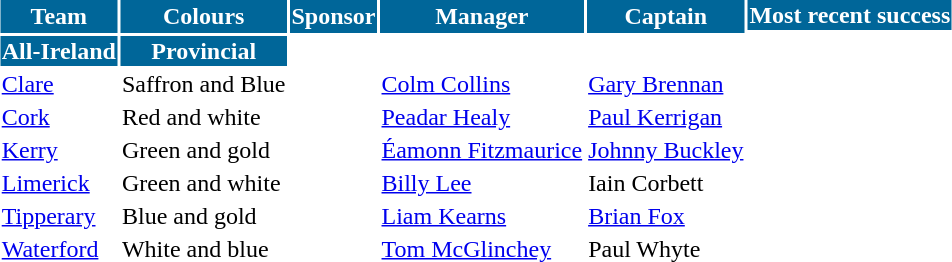<table cellpadding="1" style="margin:1em auto;">
<tr style="background:#069; color:white;">
<th rowspan="2">Team</th>
<th rowspan="2">Colours</th>
<th rowspan="2">Sponsor</th>
<th rowspan="2">Manager</th>
<th rowspan="2">Captain</th>
<th colspan="2">Most recent success</th>
</tr>
<tr>
</tr>
<tr style="background:#069; color:white;">
<th>All-Ireland</th>
<th>Provincial</th>
</tr>
<tr>
<td><a href='#'>Clare</a></td>
<td> Saffron and Blue</td>
<td></td>
<td><a href='#'>Colm Collins</a></td>
<td><a href='#'>Gary Brennan</a></td>
<td></td>
<td></td>
</tr>
<tr>
<td><a href='#'>Cork</a></td>
<td> Red and white</td>
<td></td>
<td><a href='#'>Peadar Healy</a></td>
<td><a href='#'>Paul Kerrigan</a></td>
<td></td>
<td></td>
</tr>
<tr>
<td><a href='#'>Kerry</a></td>
<td> Green and gold</td>
<td></td>
<td><a href='#'>Éamonn Fitzmaurice</a></td>
<td><a href='#'>Johnny Buckley</a></td>
<td></td>
<td></td>
</tr>
<tr>
<td><a href='#'>Limerick</a></td>
<td> Green and white</td>
<td></td>
<td><a href='#'>Billy Lee</a></td>
<td>Iain Corbett</td>
<td></td>
<td></td>
</tr>
<tr>
<td><a href='#'>Tipperary</a></td>
<td> Blue and gold</td>
<td></td>
<td><a href='#'>Liam Kearns</a></td>
<td><a href='#'>Brian Fox</a></td>
<td></td>
<td></td>
</tr>
<tr>
<td><a href='#'>Waterford</a></td>
<td> White and blue</td>
<td></td>
<td><a href='#'>Tom McGlinchey</a></td>
<td>Paul Whyte</td>
<td></td>
<td></td>
</tr>
</table>
